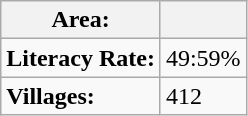<table class="wikitable">
<tr>
<th>Area:</th>
<th></th>
</tr>
<tr>
<td><strong>Literacy Rate:</strong></td>
<td>49:59%</td>
</tr>
<tr>
<td><strong>Villages:</strong></td>
<td>412</td>
</tr>
</table>
